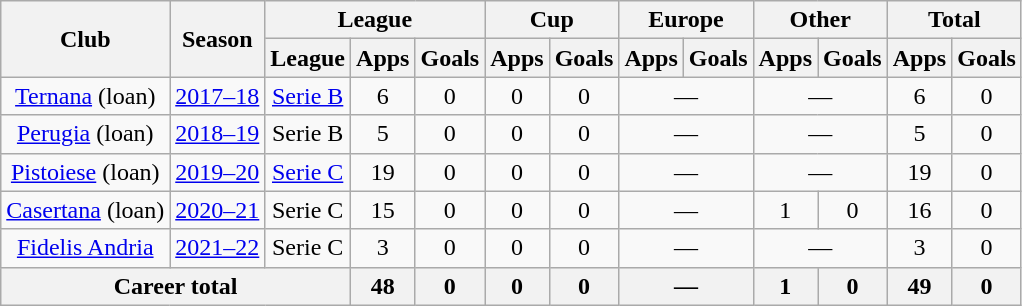<table class="wikitable" style="text-align: center;">
<tr>
<th rowspan="2">Club</th>
<th rowspan="2">Season</th>
<th colspan="3">League</th>
<th colspan="2">Cup</th>
<th colspan="2">Europe</th>
<th colspan="2">Other</th>
<th colspan="2">Total</th>
</tr>
<tr>
<th>League</th>
<th>Apps</th>
<th>Goals</th>
<th>Apps</th>
<th>Goals</th>
<th>Apps</th>
<th>Goals</th>
<th>Apps</th>
<th>Goals</th>
<th>Apps</th>
<th>Goals</th>
</tr>
<tr>
<td><a href='#'>Ternana</a> (loan)</td>
<td><a href='#'>2017–18</a></td>
<td><a href='#'>Serie B</a></td>
<td>6</td>
<td>0</td>
<td>0</td>
<td>0</td>
<td colspan="2">—</td>
<td colspan="2">—</td>
<td>6</td>
<td>0</td>
</tr>
<tr>
<td><a href='#'>Perugia</a> (loan)</td>
<td><a href='#'>2018–19</a></td>
<td>Serie B</td>
<td>5</td>
<td>0</td>
<td>0</td>
<td>0</td>
<td colspan="2">—</td>
<td colspan="2">—</td>
<td>5</td>
<td>0</td>
</tr>
<tr>
<td><a href='#'>Pistoiese</a> (loan)</td>
<td><a href='#'>2019–20</a></td>
<td><a href='#'>Serie C</a></td>
<td>19</td>
<td>0</td>
<td>0</td>
<td>0</td>
<td colspan="2">—</td>
<td colspan="2">—</td>
<td>19</td>
<td>0</td>
</tr>
<tr>
<td><a href='#'>Casertana</a> (loan)</td>
<td><a href='#'>2020–21</a></td>
<td>Serie C</td>
<td>15</td>
<td>0</td>
<td>0</td>
<td>0</td>
<td colspan="2">—</td>
<td>1</td>
<td>0</td>
<td>16</td>
<td>0</td>
</tr>
<tr>
<td><a href='#'>Fidelis Andria</a></td>
<td><a href='#'>2021–22</a></td>
<td>Serie C</td>
<td>3</td>
<td>0</td>
<td>0</td>
<td>0</td>
<td colspan="2">—</td>
<td colspan="2">—</td>
<td>3</td>
<td>0</td>
</tr>
<tr>
<th colspan="3">Career total</th>
<th>48</th>
<th>0</th>
<th>0</th>
<th>0</th>
<th colspan="2">—</th>
<th>1</th>
<th>0</th>
<th>49</th>
<th>0</th>
</tr>
</table>
